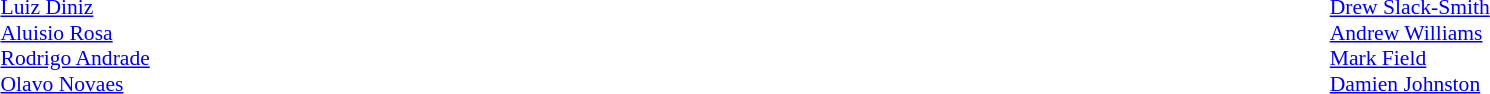<table width="100%">
<tr>
<td valign="top" width="50%"><br><table style="font-size:90%" cellspacing="0" cellpadding="0">
<tr>
<td colspan=4></td>
</tr>
<tr>
<th width=15></th>
<th width=15></th>
</tr>
<tr>
<td></td>
<td><strong></strong></td>
<td> <a href='#'>Luiz Diniz</a></td>
</tr>
<tr>
<td></td>
<td><strong></strong></td>
<td> <a href='#'>Aluisio Rosa</a></td>
</tr>
<tr>
<td></td>
<td><strong></strong></td>
<td> <a href='#'>Rodrigo Andrade</a></td>
</tr>
<tr>
<td></td>
<td><strong></strong></td>
<td> <a href='#'>Olavo Novaes</a></td>
</tr>
<tr>
</tr>
</table>
</td>
<td valign="top" width="50%"><br><table style="font-size: 90%" cellspacing="0" cellpadding="0" align=center>
<tr>
<td colspan="3"></td>
</tr>
<tr>
<th width=25></th>
<th width=25></th>
</tr>
<tr>
<td></td>
<td></td>
<td> <a href='#'>Drew Slack-Smith</a></td>
</tr>
<tr>
<td></td>
<td></td>
<td> <a href='#'>Andrew Williams</a></td>
</tr>
<tr>
<td></td>
<td></td>
<td> <a href='#'>Mark Field</a></td>
</tr>
<tr>
<td></td>
<td></td>
<td> <a href='#'>Damien Johnston</a></td>
</tr>
<tr>
</tr>
</table>
</td>
</tr>
</table>
